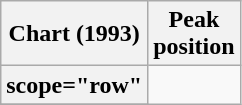<table class="wikitable sortable plainrowheaders">
<tr>
<th scope="col">Chart (1993)</th>
<th scope="col">Peak<br>position</th>
</tr>
<tr>
<th>scope="row"</th>
</tr>
<tr>
</tr>
</table>
